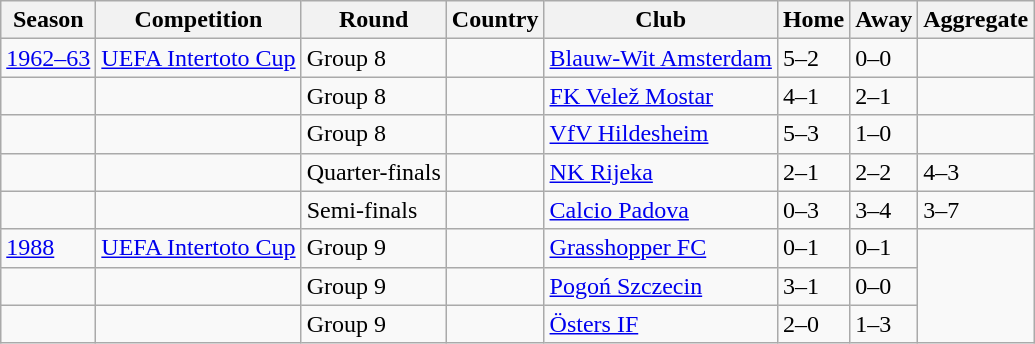<table class="wikitable">
<tr>
<th>Season</th>
<th>Competition</th>
<th>Round</th>
<th>Country</th>
<th>Club</th>
<th>Home</th>
<th>Away</th>
<th>Aggregate</th>
</tr>
<tr>
<td><a href='#'>1962–63</a></td>
<td><a href='#'>UEFA Intertoto Cup</a></td>
<td>Group 8</td>
<td></td>
<td><a href='#'>Blauw-Wit Amsterdam</a></td>
<td>5–2</td>
<td>0–0</td>
<td></td>
</tr>
<tr>
<td></td>
<td></td>
<td>Group 8</td>
<td></td>
<td><a href='#'>FK Velež Mostar</a></td>
<td>4–1</td>
<td>2–1</td>
<td></td>
</tr>
<tr>
<td></td>
<td></td>
<td>Group 8</td>
<td></td>
<td><a href='#'>VfV Hildesheim</a></td>
<td>5–3</td>
<td>1–0</td>
<td></td>
</tr>
<tr>
<td></td>
<td></td>
<td>Quarter-finals</td>
<td></td>
<td><a href='#'>NK Rijeka</a></td>
<td>2–1</td>
<td>2–2</td>
<td>4–3</td>
</tr>
<tr>
<td></td>
<td></td>
<td>Semi-finals</td>
<td></td>
<td><a href='#'>Calcio Padova</a></td>
<td>0–3</td>
<td>3–4</td>
<td>3–7</td>
</tr>
<tr>
<td><a href='#'>1988</a></td>
<td><a href='#'>UEFA Intertoto Cup</a></td>
<td>Group 9</td>
<td></td>
<td><a href='#'>Grasshopper FC</a></td>
<td>0–1</td>
<td>0–1</td>
</tr>
<tr>
<td></td>
<td></td>
<td>Group 9</td>
<td></td>
<td><a href='#'>Pogoń Szczecin</a></td>
<td>3–1</td>
<td>0–0</td>
</tr>
<tr>
<td></td>
<td></td>
<td>Group 9</td>
<td></td>
<td><a href='#'>Östers IF</a></td>
<td>2–0</td>
<td>1–3</td>
</tr>
</table>
